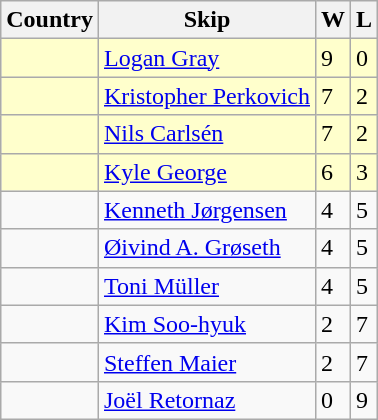<table class="wikitable">
<tr>
<th>Country</th>
<th>Skip</th>
<th>W</th>
<th>L</th>
</tr>
<tr bgcolor=#ffffcc>
<td></td>
<td><a href='#'>Logan Gray</a></td>
<td>9</td>
<td>0</td>
</tr>
<tr bgcolor=#ffffcc>
<td></td>
<td><a href='#'>Kristopher Perkovich</a></td>
<td>7</td>
<td>2</td>
</tr>
<tr bgcolor=#ffffcc>
<td></td>
<td><a href='#'>Nils Carlsén</a></td>
<td>7</td>
<td>2</td>
</tr>
<tr bgcolor=#ffffcc>
<td></td>
<td><a href='#'>Kyle George</a></td>
<td>6</td>
<td>3</td>
</tr>
<tr>
<td></td>
<td><a href='#'>Kenneth Jørgensen</a></td>
<td>4</td>
<td>5</td>
</tr>
<tr>
<td></td>
<td><a href='#'>Øivind A. Grøseth</a></td>
<td>4</td>
<td>5</td>
</tr>
<tr>
<td></td>
<td><a href='#'>Toni Müller</a></td>
<td>4</td>
<td>5</td>
</tr>
<tr>
<td></td>
<td><a href='#'>Kim Soo-hyuk</a></td>
<td>2</td>
<td>7</td>
</tr>
<tr>
<td></td>
<td><a href='#'>Steffen Maier</a></td>
<td>2</td>
<td>7</td>
</tr>
<tr>
<td></td>
<td><a href='#'>Joël Retornaz</a></td>
<td>0</td>
<td>9</td>
</tr>
</table>
